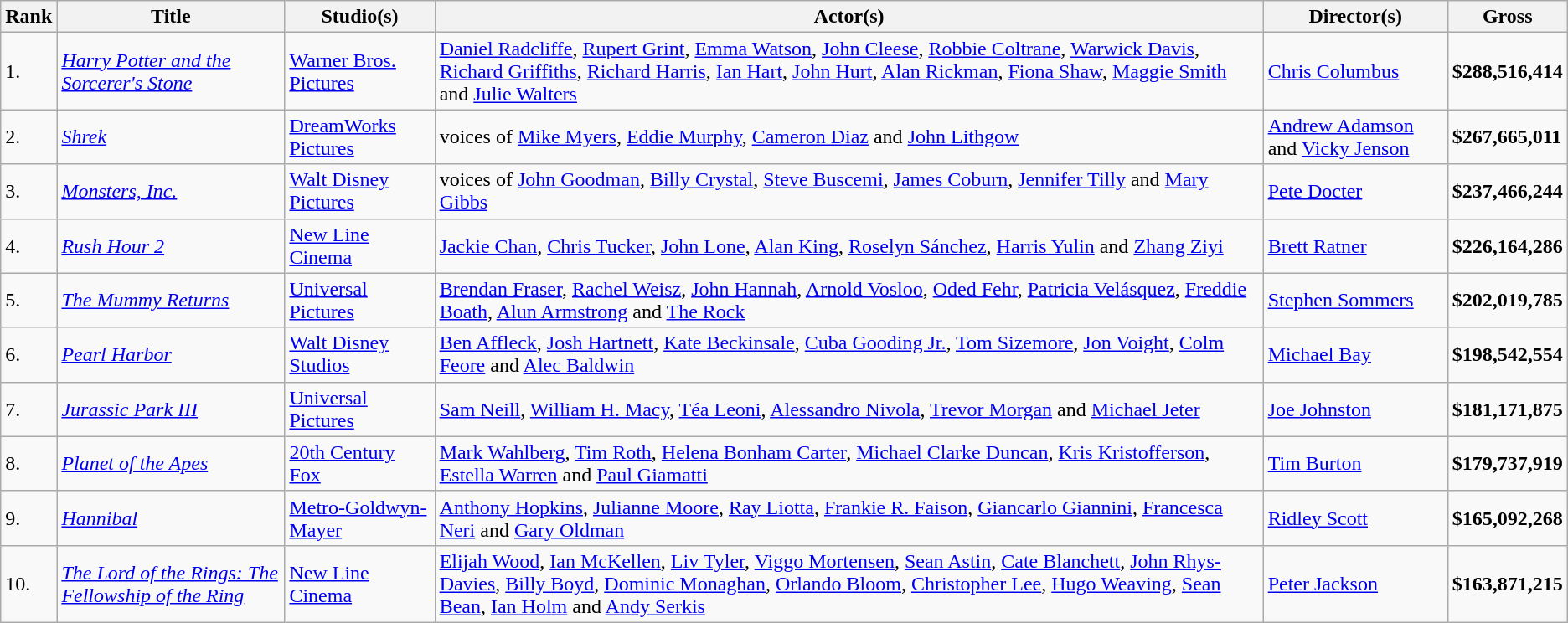<table class="wikitable sortable">
<tr>
<th>Rank</th>
<th>Title</th>
<th>Studio(s)</th>
<th>Actor(s)</th>
<th>Director(s)</th>
<th>Gross</th>
</tr>
<tr>
<td>1.</td>
<td><em><a href='#'>Harry Potter and the Sorcerer's Stone</a></em></td>
<td><a href='#'>Warner Bros. Pictures</a></td>
<td><a href='#'>Daniel Radcliffe</a>, <a href='#'>Rupert Grint</a>, <a href='#'>Emma Watson</a>, <a href='#'>John Cleese</a>, <a href='#'>Robbie Coltrane</a>, <a href='#'>Warwick Davis</a>, <a href='#'>Richard Griffiths</a>, <a href='#'>Richard Harris</a>, <a href='#'>Ian Hart</a>, <a href='#'>John Hurt</a>, <a href='#'>Alan Rickman</a>, <a href='#'>Fiona Shaw</a>, <a href='#'>Maggie Smith</a> and <a href='#'>Julie Walters</a></td>
<td><a href='#'>Chris Columbus</a></td>
<td><strong>$288,516,414</strong></td>
</tr>
<tr>
<td>2.</td>
<td><em><a href='#'>Shrek</a></em></td>
<td><a href='#'>DreamWorks Pictures</a></td>
<td>voices of <a href='#'>Mike Myers</a>, <a href='#'>Eddie Murphy</a>, <a href='#'>Cameron Diaz</a> and <a href='#'>John Lithgow</a></td>
<td><a href='#'>Andrew Adamson</a> and <a href='#'>Vicky Jenson</a></td>
<td><strong>$267,665,011</strong></td>
</tr>
<tr>
<td>3.</td>
<td><em><a href='#'>Monsters, Inc.</a></em></td>
<td><a href='#'>Walt Disney Pictures</a></td>
<td>voices of <a href='#'>John Goodman</a>, <a href='#'>Billy Crystal</a>, <a href='#'>Steve Buscemi</a>, <a href='#'>James Coburn</a>, <a href='#'>Jennifer Tilly</a> and <a href='#'>Mary Gibbs</a></td>
<td><a href='#'>Pete Docter</a></td>
<td><strong>$237,466,244</strong></td>
</tr>
<tr>
<td>4.</td>
<td><em><a href='#'>Rush Hour 2</a></em></td>
<td><a href='#'>New Line Cinema</a></td>
<td><a href='#'>Jackie Chan</a>, <a href='#'>Chris Tucker</a>, <a href='#'>John Lone</a>, <a href='#'>Alan King</a>, <a href='#'>Roselyn Sánchez</a>, <a href='#'>Harris Yulin</a> and <a href='#'>Zhang Ziyi</a></td>
<td><a href='#'>Brett Ratner</a></td>
<td><strong>$226,164,286</strong></td>
</tr>
<tr>
<td>5.</td>
<td><em><a href='#'>The Mummy Returns</a></em></td>
<td><a href='#'>Universal Pictures</a></td>
<td><a href='#'>Brendan Fraser</a>, <a href='#'>Rachel Weisz</a>, <a href='#'>John Hannah</a>, <a href='#'>Arnold Vosloo</a>, <a href='#'>Oded Fehr</a>, <a href='#'>Patricia Velásquez</a>, <a href='#'>Freddie Boath</a>, <a href='#'>Alun Armstrong</a> and <a href='#'>The Rock</a></td>
<td><a href='#'>Stephen Sommers</a></td>
<td><strong>$202,019,785</strong></td>
</tr>
<tr>
<td>6.</td>
<td><em><a href='#'>Pearl Harbor</a></em></td>
<td><a href='#'>Walt Disney Studios</a></td>
<td><a href='#'>Ben Affleck</a>, <a href='#'>Josh Hartnett</a>, <a href='#'>Kate Beckinsale</a>, <a href='#'>Cuba Gooding Jr.</a>, <a href='#'>Tom Sizemore</a>, <a href='#'>Jon Voight</a>, <a href='#'>Colm Feore</a> and <a href='#'>Alec Baldwin</a></td>
<td><a href='#'>Michael Bay</a></td>
<td><strong>$198,542,554</strong></td>
</tr>
<tr>
<td>7.</td>
<td><em><a href='#'>Jurassic Park III</a></em></td>
<td><a href='#'>Universal Pictures</a></td>
<td><a href='#'>Sam Neill</a>, <a href='#'>William H. Macy</a>, <a href='#'>Téa Leoni</a>, <a href='#'>Alessandro Nivola</a>, <a href='#'>Trevor Morgan</a> and <a href='#'>Michael Jeter</a></td>
<td><a href='#'>Joe Johnston</a></td>
<td><strong>$181,171,875</strong></td>
</tr>
<tr>
<td>8.</td>
<td><em><a href='#'>Planet of the Apes</a></em></td>
<td><a href='#'>20th Century Fox</a></td>
<td><a href='#'>Mark Wahlberg</a>, <a href='#'>Tim Roth</a>, <a href='#'>Helena Bonham Carter</a>, <a href='#'>Michael Clarke Duncan</a>, <a href='#'>Kris Kristofferson</a>, <a href='#'>Estella Warren</a> and <a href='#'>Paul Giamatti</a></td>
<td><a href='#'>Tim Burton</a></td>
<td><strong>$179,737,919</strong></td>
</tr>
<tr>
<td>9.</td>
<td><em><a href='#'>Hannibal</a></em></td>
<td><a href='#'>Metro-Goldwyn-Mayer</a></td>
<td><a href='#'>Anthony Hopkins</a>, <a href='#'>Julianne Moore</a>, <a href='#'>Ray Liotta</a>, <a href='#'>Frankie R. Faison</a>, <a href='#'>Giancarlo Giannini</a>, <a href='#'>Francesca Neri</a> and <a href='#'>Gary Oldman</a></td>
<td><a href='#'>Ridley Scott</a></td>
<td><strong>$165,092,268</strong></td>
</tr>
<tr>
<td>10.</td>
<td><em><a href='#'>The Lord of the Rings: The Fellowship of the Ring</a></em></td>
<td><a href='#'>New Line Cinema</a></td>
<td><a href='#'>Elijah Wood</a>, <a href='#'>Ian McKellen</a>, <a href='#'>Liv Tyler</a>, <a href='#'>Viggo Mortensen</a>, <a href='#'>Sean Astin</a>, <a href='#'>Cate Blanchett</a>, <a href='#'>John Rhys-Davies</a>, <a href='#'>Billy Boyd</a>, <a href='#'>Dominic Monaghan</a>, <a href='#'>Orlando Bloom</a>, <a href='#'>Christopher Lee</a>, <a href='#'>Hugo Weaving</a>, <a href='#'>Sean Bean</a>, <a href='#'>Ian Holm</a> and <a href='#'>Andy Serkis</a></td>
<td><a href='#'>Peter Jackson</a></td>
<td><strong>$163,871,215</strong></td>
</tr>
</table>
